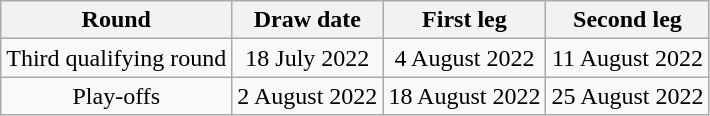<table class="wikitable" style="text-align:center">
<tr>
<th>Round</th>
<th>Draw date</th>
<th>First leg</th>
<th>Second leg</th>
</tr>
<tr>
<td>Third qualifying round</td>
<td>18 July 2022</td>
<td>4 August 2022</td>
<td>11 August 2022</td>
</tr>
<tr>
<td>Play-offs</td>
<td>2 August 2022</td>
<td>18 August 2022</td>
<td>25 August 2022</td>
</tr>
</table>
